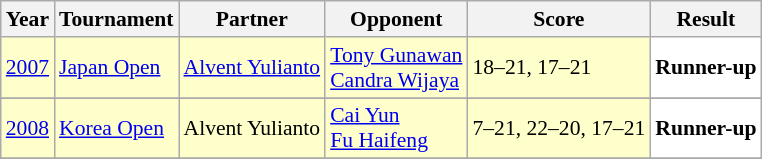<table class="sortable wikitable" style="font-size: 90%;">
<tr>
<th>Year</th>
<th>Tournament</th>
<th>Partner</th>
<th>Opponent</th>
<th>Score</th>
<th>Result</th>
</tr>
<tr style="background:#ffffcc">
<td align="center"><a href='#'>2007</a></td>
<td align="left"><a href='#'>Japan Open</a></td>
<td align="left"> <a href='#'>Alvent Yulianto</a></td>
<td align="left"> <a href='#'>Tony Gunawan</a> <br>  <a href='#'>Candra Wijaya</a></td>
<td align="left">18–21, 17–21</td>
<td style="text-align:left; background:white"> <strong>Runner-up</strong></td>
</tr>
<tr>
</tr>
<tr style="background:#ffffcc">
<td align="center"><a href='#'>2008</a></td>
<td align="left"><a href='#'>Korea Open</a></td>
<td align="left"> Alvent Yulianto</td>
<td align="left"> <a href='#'>Cai Yun</a> <br>  <a href='#'>Fu Haifeng</a></td>
<td align="left">7–21, 22–20, 17–21</td>
<td style="text-align:left; background:white"> <strong>Runner-up</strong></td>
</tr>
<tr>
</tr>
</table>
